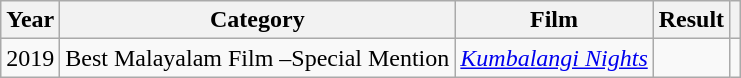<table class="wikitable sortable plainrowheaders">
<tr>
<th scope="col">Year</th>
<th scope="col">Category</th>
<th scope="col">Film</th>
<th scope="col">Result</th>
<th scope="col" class="unsortable"></th>
</tr>
<tr>
<td>2019</td>
<td>Best Malayalam Film –Special Mention</td>
<td><em><a href='#'>Kumbalangi Nights</a></em></td>
<td></td>
<td></td>
</tr>
</table>
